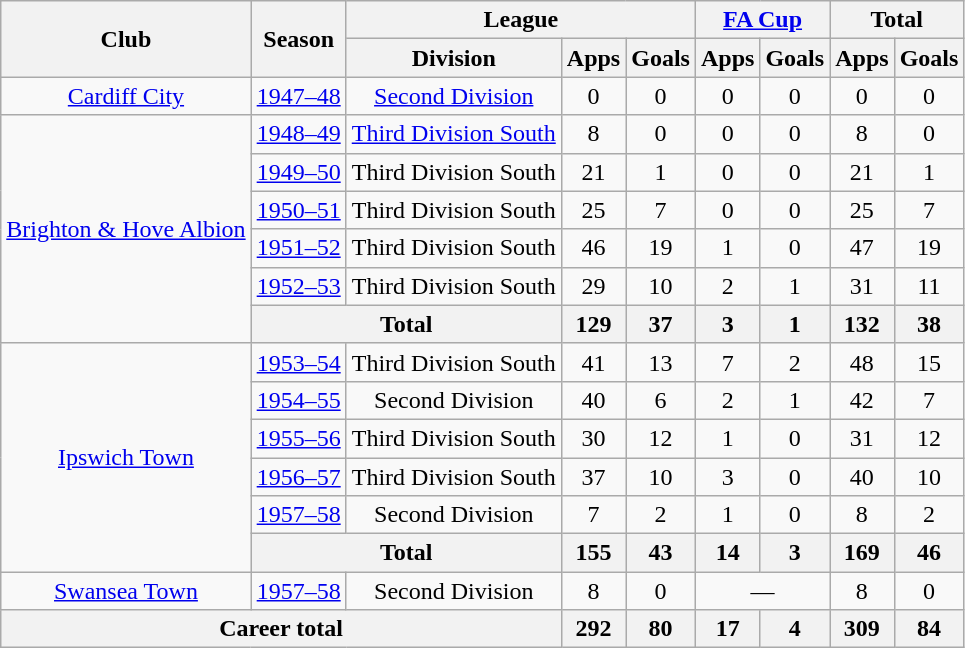<table class="wikitable" style="text-align: center">
<tr>
<th rowspan="2">Club</th>
<th rowspan="2">Season</th>
<th colspan="3">League</th>
<th colspan="2"><a href='#'>FA Cup</a></th>
<th colspan="2">Total</th>
</tr>
<tr>
<th>Division</th>
<th>Apps</th>
<th>Goals</th>
<th>Apps</th>
<th>Goals</th>
<th>Apps</th>
<th>Goals</th>
</tr>
<tr>
<td><a href='#'>Cardiff City</a></td>
<td><a href='#'>1947–48</a></td>
<td><a href='#'>Second Division</a></td>
<td>0</td>
<td>0</td>
<td>0</td>
<td>0</td>
<td>0</td>
<td>0</td>
</tr>
<tr>
<td rowspan="6"><a href='#'>Brighton & Hove Albion</a></td>
<td><a href='#'>1948–49</a></td>
<td><a href='#'>Third Division South</a></td>
<td>8</td>
<td>0</td>
<td>0</td>
<td>0</td>
<td>8</td>
<td>0</td>
</tr>
<tr>
<td><a href='#'>1949–50</a></td>
<td>Third Division South</td>
<td>21</td>
<td>1</td>
<td>0</td>
<td>0</td>
<td>21</td>
<td>1</td>
</tr>
<tr>
<td><a href='#'>1950–51</a></td>
<td>Third Division South</td>
<td>25</td>
<td>7</td>
<td>0</td>
<td>0</td>
<td>25</td>
<td>7</td>
</tr>
<tr>
<td><a href='#'>1951–52</a></td>
<td>Third Division South</td>
<td>46</td>
<td>19</td>
<td>1</td>
<td>0</td>
<td>47</td>
<td>19</td>
</tr>
<tr>
<td><a href='#'>1952–53</a></td>
<td>Third Division South</td>
<td>29</td>
<td>10</td>
<td>2</td>
<td>1</td>
<td>31</td>
<td>11</td>
</tr>
<tr>
<th colspan="2">Total</th>
<th>129</th>
<th>37</th>
<th>3</th>
<th>1</th>
<th>132</th>
<th>38</th>
</tr>
<tr>
<td rowspan="6"><a href='#'>Ipswich Town</a></td>
<td><a href='#'>1953–54</a></td>
<td>Third Division South</td>
<td>41</td>
<td>13</td>
<td>7</td>
<td>2</td>
<td>48</td>
<td>15</td>
</tr>
<tr>
<td><a href='#'>1954–55</a></td>
<td>Second Division</td>
<td>40</td>
<td>6</td>
<td>2</td>
<td>1</td>
<td>42</td>
<td>7</td>
</tr>
<tr>
<td><a href='#'>1955–56</a></td>
<td>Third Division South</td>
<td>30</td>
<td>12</td>
<td>1</td>
<td>0</td>
<td>31</td>
<td>12</td>
</tr>
<tr>
<td><a href='#'>1956–57</a></td>
<td>Third Division South</td>
<td>37</td>
<td>10</td>
<td>3</td>
<td>0</td>
<td>40</td>
<td>10</td>
</tr>
<tr>
<td><a href='#'>1957–58</a></td>
<td>Second Division</td>
<td>7</td>
<td>2</td>
<td>1</td>
<td>0</td>
<td>8</td>
<td>2</td>
</tr>
<tr>
<th colspan="2">Total</th>
<th>155</th>
<th>43</th>
<th>14</th>
<th>3</th>
<th>169</th>
<th>46</th>
</tr>
<tr>
<td><a href='#'>Swansea Town</a></td>
<td><a href='#'>1957–58</a></td>
<td>Second Division</td>
<td>8</td>
<td>0</td>
<td colspan="2">—</td>
<td>8</td>
<td>0</td>
</tr>
<tr>
<th colspan="3">Career total</th>
<th>292</th>
<th>80</th>
<th>17</th>
<th>4</th>
<th>309</th>
<th>84</th>
</tr>
</table>
